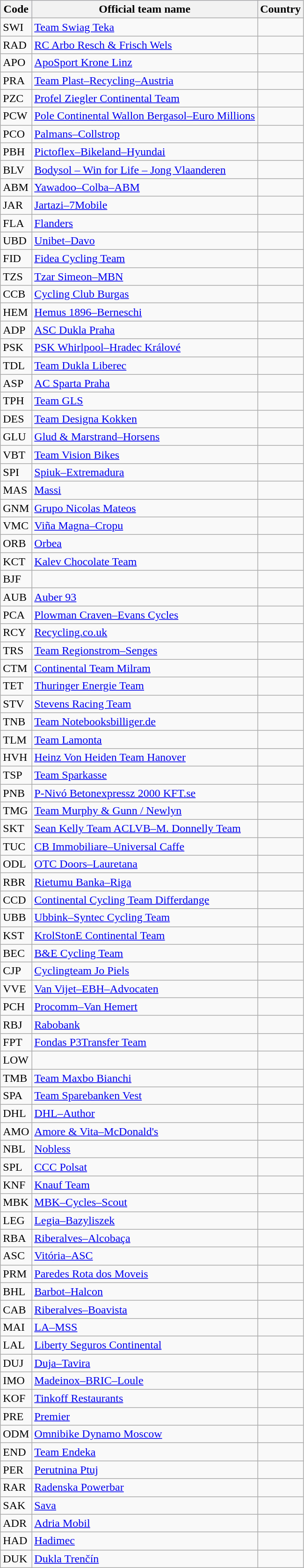<table class="wikitable">
<tr style="background:#ccccff;">
<th>Code</th>
<th>Official team name</th>
<th>Country</th>
</tr>
<tr>
<td>SWI</td>
<td><a href='#'>Team Swiag Teka</a></td>
<td></td>
</tr>
<tr>
<td>RAD</td>
<td><a href='#'>RC Arbo Resch & Frisch Wels</a></td>
<td></td>
</tr>
<tr>
<td>APO</td>
<td><a href='#'>ApoSport Krone Linz</a></td>
<td></td>
</tr>
<tr>
<td>PRA</td>
<td><a href='#'>Team Plast–Recycling–Austria</a></td>
<td></td>
</tr>
<tr>
<td>PZC</td>
<td><a href='#'>Profel Ziegler Continental Team</a></td>
<td></td>
</tr>
<tr>
<td>PCW</td>
<td><a href='#'>Pole Continental Wallon Bergasol–Euro Millions</a></td>
<td></td>
</tr>
<tr>
<td>PCO</td>
<td><a href='#'>Palmans–Collstrop</a></td>
<td></td>
</tr>
<tr>
<td>PBH</td>
<td><a href='#'>Pictoflex–Bikeland–Hyundai</a></td>
<td></td>
</tr>
<tr>
<td>BLV</td>
<td><a href='#'>Bodysol – Win for Life – Jong Vlaanderen</a></td>
<td></td>
</tr>
<tr>
<td>ABM</td>
<td><a href='#'>Yawadoo–Colba–ABM</a></td>
<td></td>
</tr>
<tr>
<td>JAR</td>
<td><a href='#'>Jartazi–7Mobile</a></td>
<td></td>
</tr>
<tr>
<td>FLA</td>
<td><a href='#'>Flanders</a></td>
<td></td>
</tr>
<tr>
<td>UBD</td>
<td><a href='#'>Unibet–Davo</a></td>
<td></td>
</tr>
<tr>
<td>FID</td>
<td><a href='#'>Fidea Cycling Team</a></td>
<td></td>
</tr>
<tr>
<td>TZS</td>
<td><a href='#'>Tzar Simeon–MBN</a></td>
<td></td>
</tr>
<tr>
<td>CCB</td>
<td><a href='#'>Cycling Club Burgas</a></td>
<td></td>
</tr>
<tr>
<td>HEM</td>
<td><a href='#'>Hemus 1896–Berneschi</a></td>
<td></td>
</tr>
<tr>
<td>ADP</td>
<td><a href='#'>ASC Dukla Praha</a></td>
<td></td>
</tr>
<tr>
<td>PSK</td>
<td><a href='#'>PSK Whirlpool–Hradec Králové</a></td>
<td></td>
</tr>
<tr>
<td>TDL</td>
<td><a href='#'>Team Dukla Liberec</a></td>
<td></td>
</tr>
<tr>
<td>ASP</td>
<td><a href='#'>AC Sparta Praha</a></td>
<td></td>
</tr>
<tr>
<td>TPH</td>
<td><a href='#'>Team GLS</a></td>
<td></td>
</tr>
<tr>
<td>DES</td>
<td><a href='#'>Team Designa Kokken</a></td>
<td></td>
</tr>
<tr>
<td>GLU</td>
<td><a href='#'>Glud & Marstrand–Horsens</a></td>
<td></td>
</tr>
<tr>
<td>VBT</td>
<td><a href='#'>Team Vision Bikes</a></td>
<td></td>
</tr>
<tr>
<td>SPI</td>
<td><a href='#'>Spiuk–Extremadura</a></td>
<td></td>
</tr>
<tr>
<td>MAS</td>
<td><a href='#'>Massi</a></td>
<td></td>
</tr>
<tr>
<td>GNM</td>
<td><a href='#'>Grupo Nicolas Mateos</a></td>
<td></td>
</tr>
<tr>
<td>VMC</td>
<td><a href='#'>Viña Magna–Cropu</a></td>
<td></td>
</tr>
<tr>
<td>ORB</td>
<td><a href='#'>Orbea</a></td>
<td></td>
</tr>
<tr>
<td>KCT</td>
<td><a href='#'>Kalev Chocolate Team</a></td>
<td></td>
</tr>
<tr>
<td>BJF</td>
<td></td>
<td></td>
</tr>
<tr>
<td>AUB</td>
<td><a href='#'>Auber 93</a></td>
<td></td>
</tr>
<tr>
<td>PCA</td>
<td><a href='#'>Plowman Craven–Evans Cycles</a></td>
<td></td>
</tr>
<tr>
<td>RCY</td>
<td><a href='#'>Recycling.co.uk</a></td>
<td></td>
</tr>
<tr>
<td>TRS</td>
<td><a href='#'>Team Regionstrom–Senges</a></td>
<td></td>
</tr>
<tr>
<td>CTM</td>
<td><a href='#'>Continental Team Milram</a></td>
<td></td>
</tr>
<tr>
<td>TET</td>
<td><a href='#'>Thuringer Energie Team</a></td>
<td></td>
</tr>
<tr>
<td>STV</td>
<td><a href='#'>Stevens Racing Team</a></td>
<td></td>
</tr>
<tr>
<td>TNB</td>
<td><a href='#'>Team Notebooksbilliger.de</a></td>
<td></td>
</tr>
<tr>
<td>TLM</td>
<td><a href='#'>Team Lamonta</a></td>
<td></td>
</tr>
<tr>
<td>HVH</td>
<td><a href='#'>Heinz Von Heiden Team Hanover</a></td>
<td></td>
</tr>
<tr>
<td>TSP</td>
<td><a href='#'>Team Sparkasse</a></td>
<td></td>
</tr>
<tr>
<td>PNB</td>
<td><a href='#'>P-Nivó Betonexpressz 2000 KFT.se</a></td>
<td></td>
</tr>
<tr>
<td>TMG</td>
<td><a href='#'>Team Murphy & Gunn / Newlyn</a></td>
<td></td>
</tr>
<tr>
<td>SKT</td>
<td><a href='#'>Sean Kelly Team ACLVB–M. Donnelly Team</a></td>
<td></td>
</tr>
<tr>
<td>TUC</td>
<td><a href='#'>CB Immobiliare–Universal Caffe</a></td>
<td></td>
</tr>
<tr>
<td>ODL</td>
<td><a href='#'>OTC Doors–Lauretana</a></td>
<td></td>
</tr>
<tr>
<td>RBR</td>
<td><a href='#'>Rietumu Banka–Riga</a></td>
<td></td>
</tr>
<tr>
<td>CCD</td>
<td><a href='#'>Continental Cycling Team Differdange</a></td>
<td></td>
</tr>
<tr>
<td>UBB</td>
<td><a href='#'>Ubbink–Syntec Cycling Team</a></td>
<td></td>
</tr>
<tr>
<td>KST</td>
<td><a href='#'>KrolStonE Continental Team</a></td>
<td></td>
</tr>
<tr>
<td>BEC</td>
<td><a href='#'>B&E Cycling Team</a></td>
<td></td>
</tr>
<tr>
<td>CJP</td>
<td><a href='#'>Cyclingteam Jo Piels</a></td>
<td></td>
</tr>
<tr>
<td>VVE</td>
<td><a href='#'>Van Vijet–EBH–Advocaten</a></td>
<td></td>
</tr>
<tr>
<td>PCH</td>
<td><a href='#'>Procomm–Van Hemert</a></td>
<td></td>
</tr>
<tr>
<td>RBJ</td>
<td><a href='#'>Rabobank</a></td>
<td></td>
</tr>
<tr>
<td>FPT</td>
<td><a href='#'>Fondas P3Transfer Team</a></td>
<td></td>
</tr>
<tr>
<td>LOW</td>
<td></td>
<td></td>
</tr>
<tr>
<td>TMB</td>
<td><a href='#'>Team Maxbo Bianchi</a></td>
<td></td>
</tr>
<tr>
<td>SPA</td>
<td><a href='#'>Team Sparebanken Vest</a></td>
<td></td>
</tr>
<tr>
<td>DHL</td>
<td><a href='#'>DHL–Author</a></td>
<td></td>
</tr>
<tr>
<td>AMO</td>
<td><a href='#'>Amore & Vita–McDonald's</a></td>
<td></td>
</tr>
<tr>
<td>NBL</td>
<td><a href='#'>Nobless</a></td>
<td></td>
</tr>
<tr>
<td>SPL</td>
<td><a href='#'>CCC Polsat</a></td>
<td></td>
</tr>
<tr>
<td>KNF</td>
<td><a href='#'>Knauf Team</a></td>
<td></td>
</tr>
<tr>
<td>MBK</td>
<td><a href='#'>MBK–Cycles–Scout</a></td>
<td></td>
</tr>
<tr>
<td>LEG</td>
<td><a href='#'>Legia–Bazyliszek</a></td>
<td></td>
</tr>
<tr>
<td>RBA</td>
<td><a href='#'>Riberalves–Alcobaça</a></td>
<td></td>
</tr>
<tr>
<td>ASC</td>
<td><a href='#'>Vitória–ASC</a></td>
<td></td>
</tr>
<tr>
<td>PRM</td>
<td><a href='#'>Paredes Rota dos Moveis</a></td>
<td></td>
</tr>
<tr>
<td>BHL</td>
<td><a href='#'>Barbot–Halcon</a></td>
<td></td>
</tr>
<tr>
<td>CAB</td>
<td><a href='#'>Riberalves–Boavista</a></td>
<td></td>
</tr>
<tr>
<td>MAI</td>
<td><a href='#'>LA–MSS</a></td>
<td></td>
</tr>
<tr>
<td>LAL</td>
<td><a href='#'>Liberty Seguros Continental</a></td>
<td></td>
</tr>
<tr>
<td>DUJ</td>
<td><a href='#'>Duja–Tavira</a></td>
<td></td>
</tr>
<tr>
<td>IMO</td>
<td><a href='#'>Madeinox–BRIC–Loule</a></td>
<td></td>
</tr>
<tr>
<td>KOF</td>
<td><a href='#'>Tinkoff Restaurants</a></td>
<td></td>
</tr>
<tr>
<td>PRE</td>
<td><a href='#'>Premier</a></td>
<td></td>
</tr>
<tr>
<td>ODM</td>
<td><a href='#'>Omnibike Dynamo Moscow</a></td>
<td></td>
</tr>
<tr>
<td>END</td>
<td><a href='#'>Team Endeka</a></td>
<td></td>
</tr>
<tr>
<td>PER</td>
<td><a href='#'>Perutnina Ptuj</a></td>
<td></td>
</tr>
<tr>
<td>RAR</td>
<td><a href='#'>Radenska Powerbar</a></td>
<td></td>
</tr>
<tr>
<td>SAK</td>
<td><a href='#'>Sava</a></td>
<td></td>
</tr>
<tr>
<td>ADR</td>
<td><a href='#'>Adria Mobil</a></td>
<td></td>
</tr>
<tr>
<td>HAD</td>
<td><a href='#'>Hadimec</a></td>
<td></td>
</tr>
<tr>
<td>DUK</td>
<td><a href='#'>Dukla Trenčín</a></td>
<td></td>
</tr>
</table>
